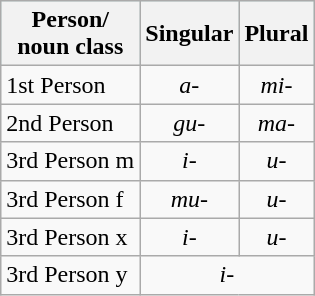<table class="wikitable">
<tr style="background:#c0f0f0;">
<th>Person/<br>noun class</th>
<th>Singular</th>
<th>Plural</th>
</tr>
<tr>
<td>1st Person</td>
<td style="text-align:center;"><em>a-</em></td>
<td style="text-align:center;"><em>mi-</em></td>
</tr>
<tr>
<td>2nd Person</td>
<td style="text-align:center;"><em>gu-</em></td>
<td style="text-align:center;"><em>ma-</em></td>
</tr>
<tr>
<td>3rd Person m</td>
<td style="text-align:center;"><em>i-</em></td>
<td style="text-align:center;"><em>u-</em></td>
</tr>
<tr>
<td>3rd Person f</td>
<td style="text-align:center;"><em>mu-</em></td>
<td style="text-align:center;"><em>u-</em></td>
</tr>
<tr>
<td>3rd Person x</td>
<td style="text-align:center;"><em>i-</em></td>
<td style="text-align:center;"><em>u-</em></td>
</tr>
<tr>
<td>3rd Person y</td>
<td colspan="2" style="text-align:center;"><em>i-</em></td>
</tr>
</table>
